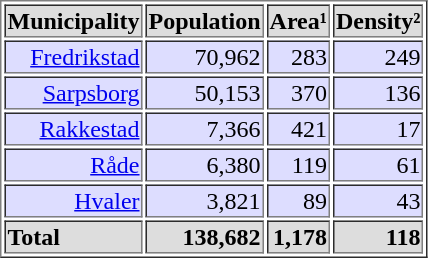<table border>
<tr bgcolor=#dddddd>
<th>Municipality</th>
<th>Population</th>
<th>Area¹</th>
<th>Density²</th>
</tr>
<tr align=right bgcolor=#ddddff>
<td><a href='#'>Fredrikstad</a></td>
<td>70,962</td>
<td>283</td>
<td>249</td>
</tr>
<tr align=right bgcolor=#ddddff>
<td><a href='#'>Sarpsborg</a></td>
<td>50,153</td>
<td>370</td>
<td>136</td>
</tr>
<tr align=right bgcolor=#ddddff>
<td><a href='#'>Rakkestad</a></td>
<td>7,366</td>
<td>421</td>
<td>17</td>
</tr>
<tr align=right bgcolor=#ddddff>
<td><a href='#'>Råde</a></td>
<td>6,380</td>
<td>119</td>
<td>61</td>
</tr>
<tr align=right bgcolor=#ddddff>
<td><a href='#'>Hvaler</a></td>
<td>3,821</td>
<td>89</td>
<td>43</td>
</tr>
<tr align=right bgcolor=#dddddd>
<th align=left>Total</th>
<th>138,682</th>
<th>1,178</th>
<th>118</th>
</tr>
</table>
